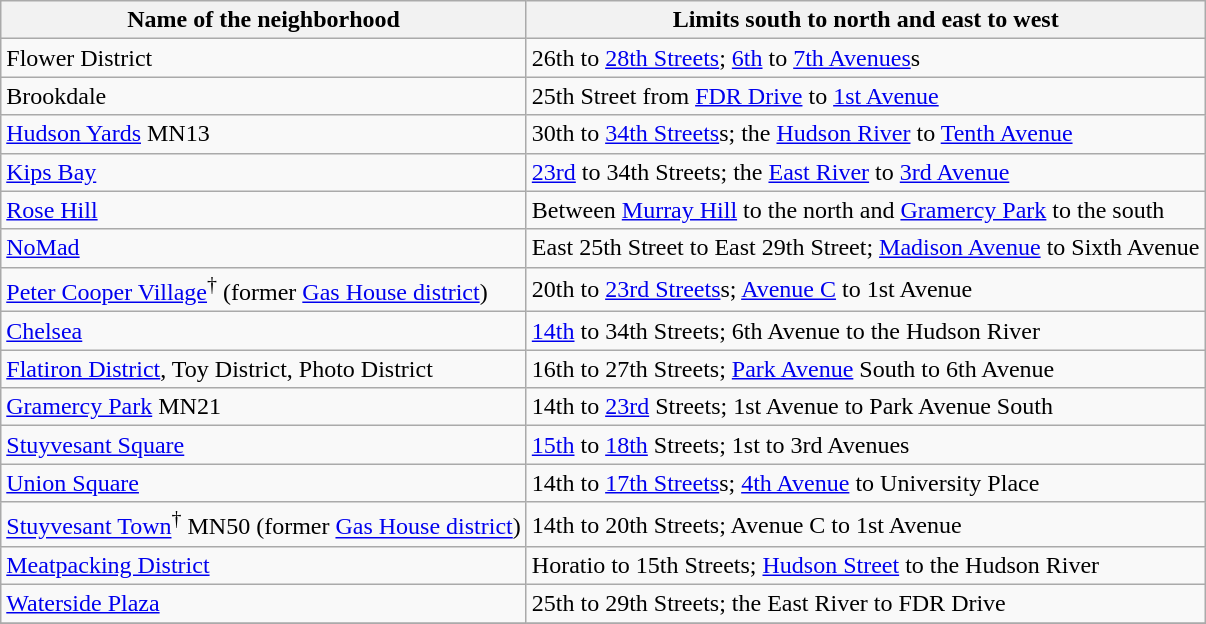<table class="wikitable sortable">
<tr>
<th>Name of the neighborhood</th>
<th>Limits south to north and east to west</th>
</tr>
<tr>
<td>Flower District</td>
<td>26th to <a href='#'>28th Streets</a>; <a href='#'>6th</a> to <a href='#'>7th Avenues</a>s</td>
</tr>
<tr>
<td>Brookdale</td>
<td>25th Street from <a href='#'>FDR Drive</a> to <a href='#'>1st Avenue</a></td>
</tr>
<tr>
<td><a href='#'>Hudson Yards</a> MN13</td>
<td>30th to <a href='#'>34th Streets</a>s; the <a href='#'>Hudson River</a> to <a href='#'>Tenth Avenue</a></td>
</tr>
<tr>
<td><a href='#'>Kips Bay</a></td>
<td><a href='#'>23rd</a> to 34th Streets; the <a href='#'>East River</a> to <a href='#'>3rd Avenue</a></td>
</tr>
<tr>
<td><a href='#'>Rose Hill</a></td>
<td>Between <a href='#'>Murray Hill</a> to the north and <a href='#'>Gramercy Park</a> to the south</td>
</tr>
<tr>
<td><a href='#'>NoMad</a></td>
<td>East 25th Street to East 29th Street; <a href='#'>Madison Avenue</a> to Sixth Avenue</td>
</tr>
<tr>
<td><a href='#'>Peter Cooper Village</a><sup>†</sup> (former <a href='#'>Gas House district</a>)</td>
<td>20th to <a href='#'>23rd Streets</a>s; <a href='#'>Avenue C</a> to 1st Avenue</td>
</tr>
<tr>
<td><a href='#'>Chelsea</a></td>
<td><a href='#'>14th</a> to 34th Streets; 6th Avenue to the Hudson River</td>
</tr>
<tr>
<td><a href='#'>Flatiron District</a>, Toy District, Photo District</td>
<td>16th to 27th Streets; <a href='#'>Park Avenue</a> South to 6th Avenue</td>
</tr>
<tr>
<td><a href='#'>Gramercy Park</a> MN21</td>
<td>14th to <a href='#'>23rd</a> Streets; 1st Avenue to Park Avenue South</td>
</tr>
<tr>
<td><a href='#'>Stuyvesant Square</a></td>
<td><a href='#'>15th</a> to <a href='#'>18th</a> Streets; 1st to 3rd Avenues</td>
</tr>
<tr>
<td><a href='#'>Union Square</a></td>
<td>14th to <a href='#'>17th Streets</a>s; <a href='#'>4th Avenue</a> to University Place</td>
</tr>
<tr>
<td><a href='#'>Stuyvesant Town</a><sup>†</sup> MN50 (former <a href='#'>Gas House district</a>)</td>
<td>14th to 20th Streets; Avenue C to 1st Avenue</td>
</tr>
<tr>
<td><a href='#'>Meatpacking District</a></td>
<td>Horatio to 15th Streets; <a href='#'>Hudson Street</a> to the Hudson River</td>
</tr>
<tr>
<td><a href='#'>Waterside Plaza</a></td>
<td>25th to 29th Streets; the East River to FDR Drive</td>
</tr>
<tr>
</tr>
</table>
